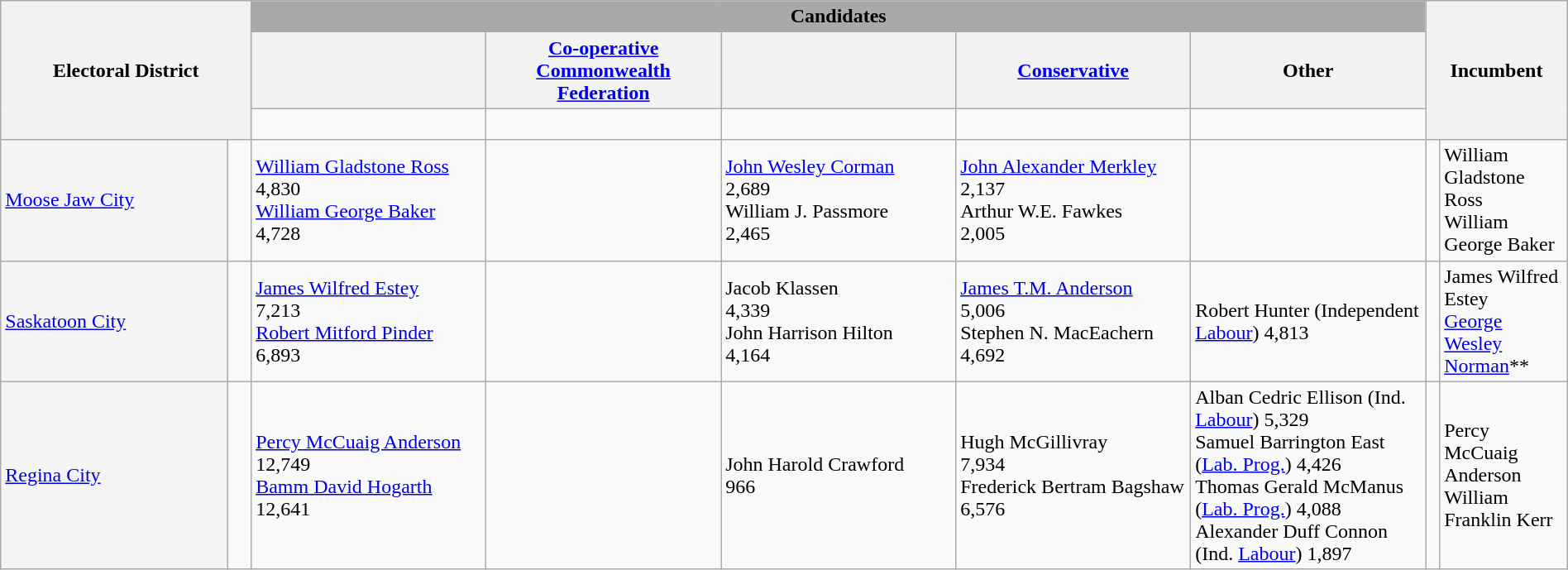<table class="wikitable" style="width:100%">
<tr>
<th style="width:16%;" style="background:darkgrey;" rowspan=3 colspan=2>Electoral District</th>
<th style="background:darkgrey;" colspan=5>Candidates</th>
<th style="width:14%;" style="background:darkgrey;" rowspan=3 colspan=2>Incumbent</th>
</tr>
<tr>
<th width=15%></th>
<th width=15%><a href='#'>Co-operative Commonwealth Federation</a></th>
<th width=15%></th>
<th width=15%><a href='#'>Conservative</a></th>
<th width=15%>Other</th>
</tr>
<tr>
<td width=15% > </td>
<td width=15% > </td>
<td width=15% > </td>
<td width=15% > </td>
<td width=15% > </td>
</tr>
<tr>
<td bgcolor=whitesmoke><a href='#'>Moose Jaw City</a></td>
<td> </td>
<td><a href='#'>William Gladstone Ross</a><br>4,830<br><a href='#'>William George Baker</a><br>4,728</td>
<td></td>
<td><a href='#'>John Wesley Corman</a><br>2,689<br>William J. Passmore<br>2,465</td>
<td><a href='#'>John Alexander Merkley</a><br>2,137<br>Arthur W.E. Fawkes<br>2,005</td>
<td></td>
<td> </td>
<td>William Gladstone Ross<br>William George Baker</td>
</tr>
<tr>
<td bgcolor=whitesmoke><a href='#'>Saskatoon City</a></td>
<td> </td>
<td><a href='#'>James Wilfred Estey</a><br>7,213<br><a href='#'>Robert Mitford Pinder</a><br>6,893</td>
<td></td>
<td>Jacob Klassen<br>4,339<br>John Harrison Hilton<br>4,164</td>
<td><a href='#'>James T.M. Anderson</a><br>5,006<br>Stephen N. MacEachern<br>4,692</td>
<td>Robert Hunter (Independent <a href='#'>Labour</a>) 4,813</td>
<td> </td>
<td>James Wilfred Estey<br><a href='#'>George Wesley Norman</a>**</td>
</tr>
<tr>
<td bgcolor=whitesmoke><a href='#'>Regina City</a></td>
<td> </td>
<td><a href='#'>Percy McCuaig Anderson</a><br>12,749<br><a href='#'>Bamm David Hogarth</a><br>12,641</td>
<td></td>
<td>John Harold Crawford<br>966</td>
<td>Hugh McGillivray<br>7,934<br>Frederick Bertram Bagshaw<br>6,576</td>
<td>Alban Cedric Ellison (Ind. <a href='#'>Labour</a>) 5,329<br>Samuel Barrington East (<a href='#'>Lab. Prog.</a>) 4,426<br>Thomas Gerald McManus (<a href='#'>Lab. Prog.</a>) 4,088<br>Alexander Duff Connon (Ind. <a href='#'>Labour</a>) 1,897</td>
<td> </td>
<td>Percy McCuaig Anderson<br>William Franklin Kerr</td>
</tr>
</table>
